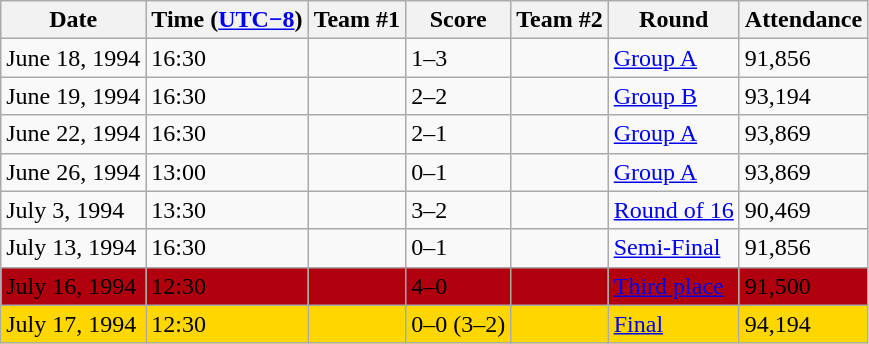<table class="wikitable">
<tr>
<th>Date</th>
<th>Time (<a href='#'>UTC−8</a>)</th>
<th>Team #1</th>
<th>Score</th>
<th>Team #2</th>
<th>Round</th>
<th>Attendance</th>
</tr>
<tr>
<td>June 18, 1994</td>
<td>16:30</td>
<td></td>
<td>1–3</td>
<td></td>
<td><a href='#'>Group A</a></td>
<td>91,856</td>
</tr>
<tr>
<td>June 19, 1994</td>
<td>16:30</td>
<td></td>
<td>2–2</td>
<td></td>
<td><a href='#'>Group B</a></td>
<td>93,194</td>
</tr>
<tr>
<td>June 22, 1994</td>
<td>16:30</td>
<td></td>
<td>2–1</td>
<td></td>
<td><a href='#'>Group A</a></td>
<td>93,869</td>
</tr>
<tr>
<td>June 26, 1994</td>
<td>13:00</td>
<td></td>
<td>0–1</td>
<td></td>
<td><a href='#'>Group A</a></td>
<td>93,869</td>
</tr>
<tr>
<td>July 3, 1994</td>
<td>13:30</td>
<td></td>
<td>3–2</td>
<td></td>
<td><a href='#'>Round of 16</a></td>
<td>90,469</td>
</tr>
<tr>
<td>July 13, 1994</td>
<td>16:30</td>
<td></td>
<td>0–1</td>
<td></td>
<td><a href='#'>Semi-Final</a></td>
<td>91,856</td>
</tr>
<tr bgcolor=bronze>
<td>July 16, 1994</td>
<td>12:30</td>
<td></td>
<td>4–0</td>
<td></td>
<td><a href='#'>Third place</a></td>
<td>91,500</td>
</tr>
<tr bgcolor=gold>
<td>July 17, 1994</td>
<td>12:30</td>
<td></td>
<td>0–0 (3–2)</td>
<td></td>
<td><a href='#'>Final</a></td>
<td>94,194</td>
</tr>
</table>
